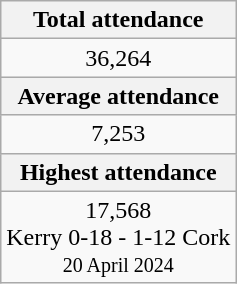<table class=wikitable>
<tr>
<th colspan=3 align=center>Total attendance</th>
</tr>
<tr>
<td colspan=3 align=center>36,264</td>
</tr>
<tr>
<th colspan=3 align=center>Average attendance</th>
</tr>
<tr>
<td colspan=3 align=center>7,253</td>
</tr>
<tr>
<th colspan=3 align=center>Highest attendance</th>
</tr>
<tr>
<td colspan=3 align=center>17,568 <br> Kerry 0-18 - 1-12 Cork <br> <small>20 April 2024</small></td>
</tr>
</table>
